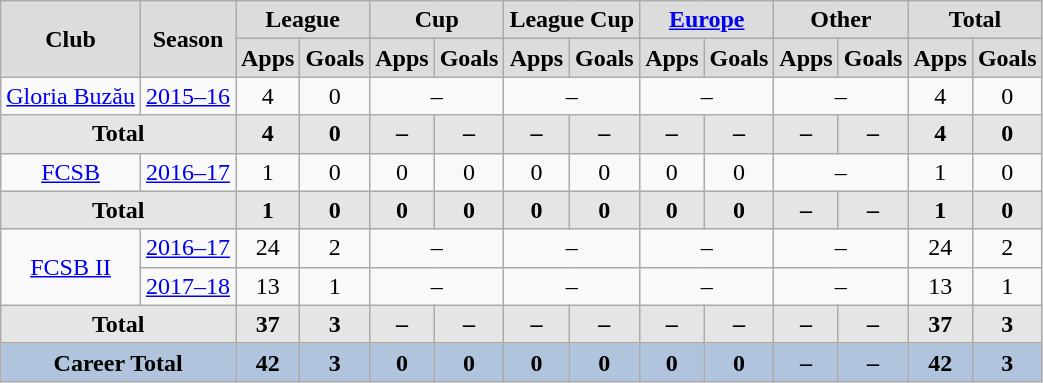<table class="wikitable" style="text-align: center;">
<tr>
<th style="background: #DCDCDC; text-align: center" rowspan="2"><strong>Club</strong></th>
<th style="background: #DCDCDC; text-align: center" rowspan="2"><strong>Season</strong></th>
<th style="background: #DCDCDC; text-align: center" colspan="2"><strong>League</strong></th>
<th style="background: #DCDCDC; text-align: center" colspan="2"><strong>Cup</strong></th>
<th style="background: #DCDCDC; text-align: center" colspan="2"><strong>League Cup</strong></th>
<th style="background: #DCDCDC; text-align: center" colspan="2"><a href='#'>Europe</a></th>
<th style="background: #DCDCDC; text-align: center" colspan="2"><strong>Other</strong></th>
<th style="background: #DCDCDC; text-align: center" colspan="3"><strong>Total</strong></th>
</tr>
<tr>
<th style="background:#dcdcdc; text-align:center;">Apps</th>
<th style="background:#dcdcdc; text-align:center;">Goals</th>
<th style="background:#dcdcdc; text-align:center;">Apps</th>
<th style="background:#dcdcdc; text-align:center;">Goals</th>
<th style="background:#dcdcdc; text-align:center;">Apps</th>
<th style="background:#dcdcdc; text-align:center;">Goals</th>
<th style="background:#dcdcdc; text-align:center;">Apps</th>
<th style="background:#dcdcdc; text-align:center;">Goals</th>
<th style="background:#dcdcdc; text-align:center;">Apps</th>
<th style="background:#dcdcdc; text-align:center;">Goals</th>
<th style="background:#dcdcdc; text-align:center;">Apps</th>
<th style="background:#dcdcdc; text-align:center;">Goals</th>
</tr>
<tr>
<td rowspan="1"><a href='#'>Gloria Buzău</a></td>
<td><a href='#'>2015–16</a></td>
<td>4</td>
<td>0</td>
<td rowspan=1 colspan="2">–</td>
<td rowspan=1 colspan="2">–</td>
<td rowspan=1 colspan="2">–</td>
<td rowspan=1 colspan="2">–</td>
<td>4</td>
<td>0</td>
</tr>
<tr>
<th style="background: #E5E5E5; text-align: center" colspan="2">Total</th>
<th style="background:#e5e5e5; text-align:center;">4</th>
<th style="background:#e5e5e5; text-align:center;">0</th>
<th style="background:#e5e5e5; text-align:center;">–</th>
<th style="background:#e5e5e5; text-align:center;">–</th>
<th style="background:#e5e5e5; text-align:center;">–</th>
<th style="background:#e5e5e5; text-align:center;">–</th>
<th style="background:#e5e5e5; text-align:center;">–</th>
<th style="background:#e5e5e5; text-align:center;">–</th>
<th style="background:#e5e5e5; text-align:center;">–</th>
<th style="background:#e5e5e5; text-align:center;">–</th>
<th style="background:#e5e5e5; text-align:center;">4</th>
<th style="background:#e5e5e5; text-align:center;">0</th>
</tr>
<tr>
<td rowspan="1"><a href='#'>FCSB</a></td>
<td><a href='#'>2016–17</a></td>
<td>1</td>
<td>0</td>
<td>0</td>
<td>0</td>
<td>0</td>
<td>0</td>
<td>0</td>
<td>0</td>
<td rowspan=1 colspan="2">–</td>
<td>1</td>
<td>0</td>
</tr>
<tr>
<th style="background: #E5E5E5; text-align: center" colspan="2">Total</th>
<th style="background:#e5e5e5; text-align:center;">1</th>
<th style="background:#e5e5e5; text-align:center;">0</th>
<th style="background:#e5e5e5; text-align:center;">0</th>
<th style="background:#e5e5e5; text-align:center;">0</th>
<th style="background:#e5e5e5; text-align:center;">0</th>
<th style="background:#e5e5e5; text-align:center;">0</th>
<th style="background:#e5e5e5; text-align:center;">0</th>
<th style="background:#e5e5e5; text-align:center;">0</th>
<th style="background:#e5e5e5; text-align:center;">–</th>
<th style="background:#e5e5e5; text-align:center;">–</th>
<th style="background:#e5e5e5; text-align:center;">1</th>
<th style="background:#e5e5e5; text-align:center;">0</th>
</tr>
<tr>
<td rowspan="2"><a href='#'>FCSB II</a></td>
<td><a href='#'>2016–17</a></td>
<td>24</td>
<td>2</td>
<td rowspan=1 colspan="2">–</td>
<td rowspan=1 colspan="2">–</td>
<td rowspan=1 colspan="2">–</td>
<td rowspan=1 colspan="2">–</td>
<td>24</td>
<td>2</td>
</tr>
<tr>
<td><a href='#'>2017–18</a></td>
<td>13</td>
<td>1</td>
<td rowspan=1 colspan="2">–</td>
<td rowspan=1 colspan="2">–</td>
<td rowspan=1 colspan="2">–</td>
<td rowspan=1 colspan="2">–</td>
<td>13</td>
<td>1</td>
</tr>
<tr>
<th style="background: #E5E5E5; text-align: center" colspan="2">Total</th>
<th style="background:#e5e5e5; text-align:center;">37</th>
<th style="background:#e5e5e5; text-align:center;">3</th>
<th style="background:#e5e5e5; text-align:center;">–</th>
<th style="background:#e5e5e5; text-align:center;">–</th>
<th style="background:#e5e5e5; text-align:center;">–</th>
<th style="background:#e5e5e5; text-align:center;">–</th>
<th style="background:#e5e5e5; text-align:center;">–</th>
<th style="background:#e5e5e5; text-align:center;">–</th>
<th style="background:#e5e5e5; text-align:center;">–</th>
<th style="background:#e5e5e5; text-align:center;">–</th>
<th style="background:#e5e5e5; text-align:center;">37</th>
<th style="background:#e5e5e5; text-align:center;">3</th>
</tr>
<tr>
<th style="background: #b0c4de; text-align: center" colspan="2"><strong>Career Total</strong></th>
<th style="background:#b0c4de; text-align:center;">42</th>
<th style="background:#b0c4de; text-align:center;">3</th>
<th style="background:#b0c4de; text-align:center;">0</th>
<th style="background:#b0c4de; text-align:center;">0</th>
<th style="background:#b0c4de; text-align:center;">0</th>
<th style="background:#b0c4de; text-align:center;">0</th>
<th style="background:#b0c4de; text-align:center;">0</th>
<th style="background:#b0c4de; text-align:center;">0</th>
<th style="background:#b0c4de; text-align:center;">–</th>
<th style="background:#b0c4de; text-align:center;">–</th>
<th style="background:#b0c4de; text-align:center;">42</th>
<th style="background:#b0c4de; text-align:center;">3</th>
</tr>
</table>
